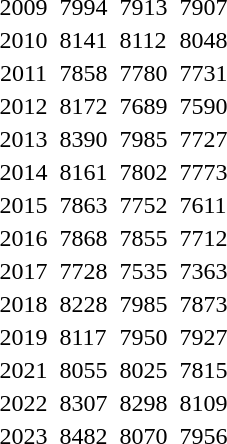<table>
<tr>
<td align=center>2009</td>
<td></td>
<td>7994</td>
<td></td>
<td>7913</td>
<td></td>
<td>7907</td>
</tr>
<tr>
<td align=center>2010</td>
<td></td>
<td>8141</td>
<td></td>
<td>8112</td>
<td></td>
<td>8048</td>
</tr>
<tr>
<td align=center>2011</td>
<td></td>
<td>7858</td>
<td></td>
<td>7780</td>
<td></td>
<td>7731</td>
</tr>
<tr>
<td align=center>2012</td>
<td></td>
<td>8172</td>
<td></td>
<td>7689</td>
<td></td>
<td>7590</td>
</tr>
<tr>
<td align=center>2013</td>
<td></td>
<td>8390</td>
<td></td>
<td>7985</td>
<td></td>
<td>7727</td>
</tr>
<tr>
<td align=center>2014</td>
<td></td>
<td>8161</td>
<td></td>
<td>7802</td>
<td></td>
<td>7773</td>
</tr>
<tr>
<td align=center>2015</td>
<td></td>
<td>7863</td>
<td></td>
<td>7752</td>
<td></td>
<td>7611</td>
</tr>
<tr>
<td align=center>2016</td>
<td></td>
<td>7868</td>
<td></td>
<td>7855</td>
<td></td>
<td>7712</td>
</tr>
<tr>
<td align=center>2017</td>
<td></td>
<td>7728</td>
<td></td>
<td>7535</td>
<td></td>
<td>7363</td>
</tr>
<tr>
<td align=center>2018</td>
<td></td>
<td>8228</td>
<td></td>
<td>7985</td>
<td></td>
<td>7873</td>
</tr>
<tr>
<td align=center>2019</td>
<td></td>
<td>8117</td>
<td></td>
<td>7950</td>
<td></td>
<td>7927</td>
</tr>
<tr>
<td align=center>2021</td>
<td></td>
<td>8055</td>
<td></td>
<td>8025</td>
<td></td>
<td>7815</td>
</tr>
<tr>
<td align=center>2022</td>
<td></td>
<td>8307</td>
<td></td>
<td>8298</td>
<td></td>
<td>8109</td>
</tr>
<tr>
<td align=center>2023</td>
<td></td>
<td>8482</td>
<td></td>
<td>8070</td>
<td></td>
<td>7956</td>
</tr>
</table>
